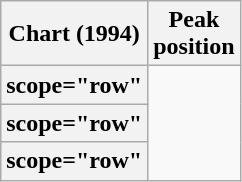<table class="wikitable plainrowheaders">
<tr>
<th scope="col">Chart (1994)</th>
<th scope="col">Peak<br>position</th>
</tr>
<tr>
<th>scope="row" </th>
</tr>
<tr>
<th>scope="row" </th>
</tr>
<tr>
<th>scope="row" </th>
</tr>
</table>
